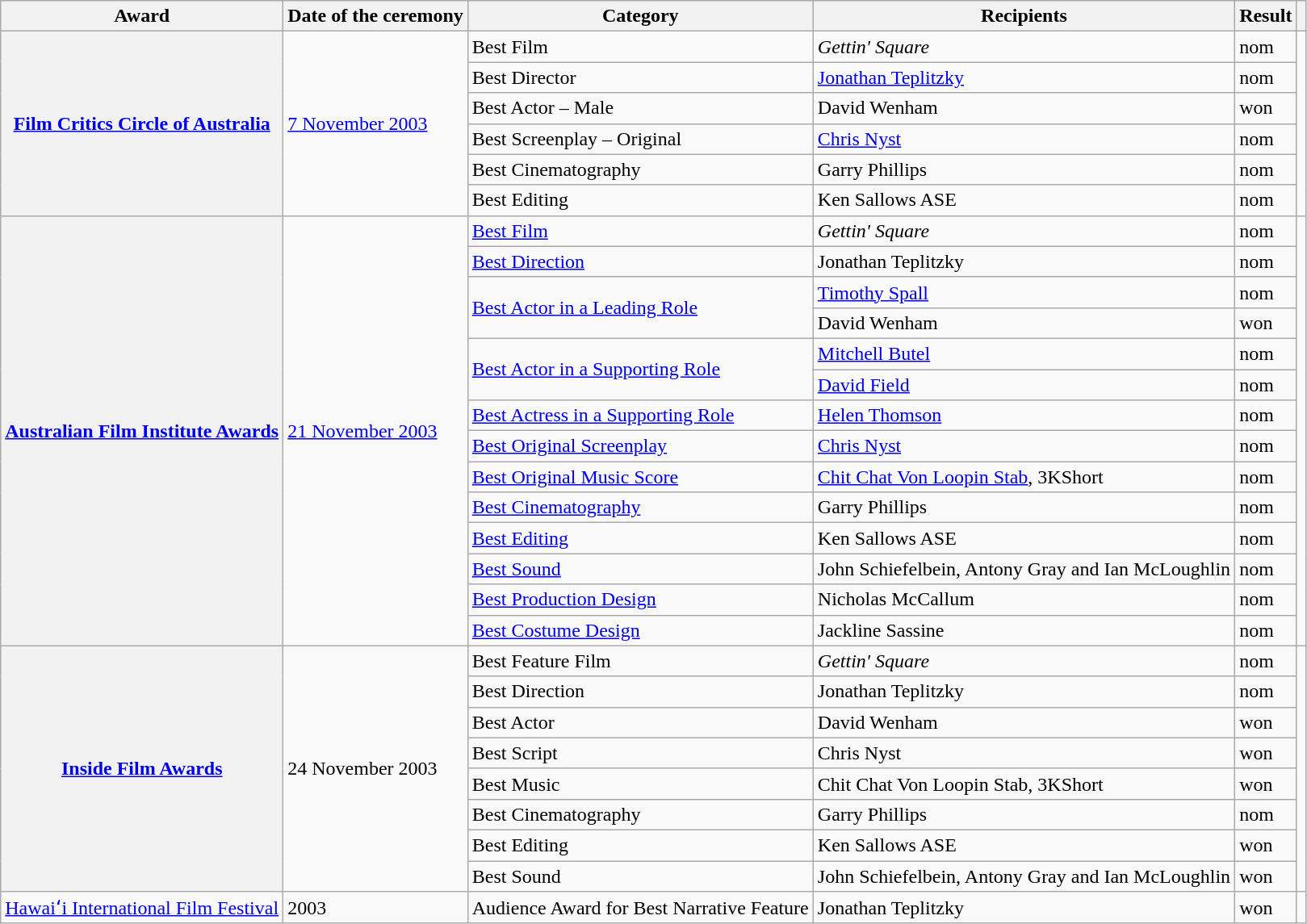<table class="wikitable plainrowheaders sortable">
<tr>
<th scope="col">Award</th>
<th scope="col">Date of the ceremony</th>
<th scope="col">Category</th>
<th scope="col">Recipients</th>
<th scope="col">Result</th>
<th class="unsortable" scope="col"></th>
</tr>
<tr>
<th rowspan="6" scope="row"><a href='#'>Film Critics Circle of Australia</a></th>
<td rowspan="6"><a href='#'>7 November 2003</a></td>
<td>Best Film</td>
<td><em>Gettin' Square</em></td>
<td>nom</td>
<td rowspan="6"></td>
</tr>
<tr>
<td>Best Director</td>
<td><a href='#'>Jonathan Teplitzky</a></td>
<td>nom</td>
</tr>
<tr>
<td>Best Actor – Male</td>
<td>David Wenham</td>
<td>won</td>
</tr>
<tr>
<td>Best Screenplay – Original</td>
<td><a href='#'>Chris Nyst</a></td>
<td>nom</td>
</tr>
<tr>
<td>Best Cinematography</td>
<td>Garry Phillips</td>
<td>nom</td>
</tr>
<tr>
<td>Best Editing</td>
<td>Ken Sallows ASE</td>
<td>nom</td>
</tr>
<tr>
<th rowspan="14" scope="row"><a href='#'>Australian Film Institute Awards</a></th>
<td rowspan="14"><a href='#'>21 November 2003</a></td>
<td><a href='#'>Best Film</a></td>
<td><em>Gettin' Square</em></td>
<td>nom</td>
<td rowspan="14"></td>
</tr>
<tr>
<td><a href='#'>Best Direction</a></td>
<td>Jonathan Teplitzky</td>
<td>nom</td>
</tr>
<tr>
<td rowspan="2"><a href='#'>Best Actor in a Leading Role</a></td>
<td><a href='#'>Timothy Spall</a></td>
<td>nom</td>
</tr>
<tr>
<td>David Wenham</td>
<td>won</td>
</tr>
<tr>
<td rowspan="2"><a href='#'>Best Actor in a Supporting Role</a></td>
<td><a href='#'>Mitchell Butel</a></td>
<td>nom</td>
</tr>
<tr>
<td><a href='#'>David Field</a></td>
<td>nom</td>
</tr>
<tr>
<td><a href='#'>Best Actress in a Supporting Role</a></td>
<td><a href='#'>Helen Thomson</a></td>
<td>nom</td>
</tr>
<tr>
<td><a href='#'>Best Original Screenplay</a></td>
<td><a href='#'>Chris Nyst</a></td>
<td>nom</td>
</tr>
<tr>
<td><a href='#'>Best Original Music Score</a></td>
<td><a href='#'>Chit Chat Von Loopin Stab</a>, 3KShort</td>
<td>nom</td>
</tr>
<tr>
<td><a href='#'>Best Cinematography</a></td>
<td>Garry Phillips</td>
<td>nom</td>
</tr>
<tr>
<td><a href='#'>Best Editing</a></td>
<td>Ken Sallows ASE</td>
<td>nom</td>
</tr>
<tr>
<td><a href='#'>Best Sound</a></td>
<td>John Schiefelbein, Antony Gray and Ian McLoughlin</td>
<td>nom</td>
</tr>
<tr>
<td><a href='#'>Best Production Design</a></td>
<td>Nicholas McCallum</td>
<td>nom</td>
</tr>
<tr>
<td><a href='#'>Best Costume Design</a></td>
<td>Jackline Sassine</td>
<td>nom</td>
</tr>
<tr>
<th rowspan="8" scope="row"><a href='#'>Inside Film Awards</a></th>
<td rowspan="8">24 November 2003</td>
<td>Best Feature Film</td>
<td><em>Gettin' Square</em></td>
<td>nom</td>
<td rowspan="8"></td>
</tr>
<tr>
<td>Best Direction</td>
<td>Jonathan Teplitzky</td>
<td>nom</td>
</tr>
<tr>
<td>Best Actor</td>
<td>David Wenham</td>
<td>won</td>
</tr>
<tr>
<td>Best Script</td>
<td>Chris Nyst</td>
<td>won</td>
</tr>
<tr>
<td>Best Music</td>
<td>Chit Chat Von Loopin Stab, 3KShort</td>
<td>won</td>
</tr>
<tr>
<td>Best Cinematography</td>
<td>Garry Phillips</td>
<td>nom</td>
</tr>
<tr>
<td>Best Editing</td>
<td>Ken Sallows ASE</td>
<td>won</td>
</tr>
<tr>
<td>Best Sound</td>
<td>John Schiefelbein, Antony Gray and Ian McLoughlin</td>
<td>won</td>
</tr>
<tr>
<td><a href='#'>Hawaiʻi International Film Festival</a></td>
<td>2003</td>
<td>Audience Award for Best Narrative Feature</td>
<td>Jonathan Teplitzky</td>
<td>won</td>
<td></td>
</tr>
</table>
